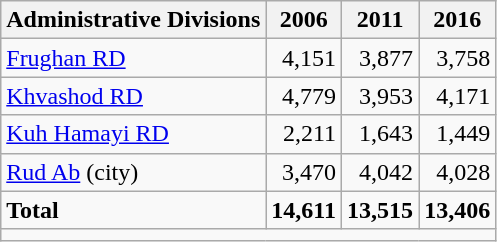<table class="wikitable">
<tr>
<th>Administrative Divisions</th>
<th>2006</th>
<th>2011</th>
<th>2016</th>
</tr>
<tr>
<td><a href='#'>Frughan RD</a></td>
<td style="text-align: right;">4,151</td>
<td style="text-align: right;">3,877</td>
<td style="text-align: right;">3,758</td>
</tr>
<tr>
<td><a href='#'>Khvashod RD</a></td>
<td style="text-align: right;">4,779</td>
<td style="text-align: right;">3,953</td>
<td style="text-align: right;">4,171</td>
</tr>
<tr>
<td><a href='#'>Kuh Hamayi RD</a></td>
<td style="text-align: right;">2,211</td>
<td style="text-align: right;">1,643</td>
<td style="text-align: right;">1,449</td>
</tr>
<tr>
<td><a href='#'>Rud Ab</a> (city)</td>
<td style="text-align: right;">3,470</td>
<td style="text-align: right;">4,042</td>
<td style="text-align: right;">4,028</td>
</tr>
<tr>
<td><strong>Total</strong></td>
<td style="text-align: right;"><strong>14,611</strong></td>
<td style="text-align: right;"><strong>13,515</strong></td>
<td style="text-align: right;"><strong>13,406</strong></td>
</tr>
<tr>
<td colspan=4></td>
</tr>
</table>
